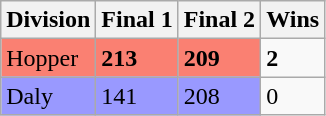<table class="wikitable">
<tr>
<th>Division</th>
<th>Final 1</th>
<th>Final 2</th>
<th>Wins</th>
</tr>
<tr>
<td style="background:salmon">Hopper</td>
<td style="background:salmon"><strong>213</strong></td>
<td style="background:salmon"><strong>209</strong></td>
<td><strong>2</strong></td>
</tr>
<tr>
<td style="background:#9999ff">Daly</td>
<td style="background:#9999ff">141</td>
<td style="background:#9999ff">208</td>
<td>0</td>
</tr>
</table>
